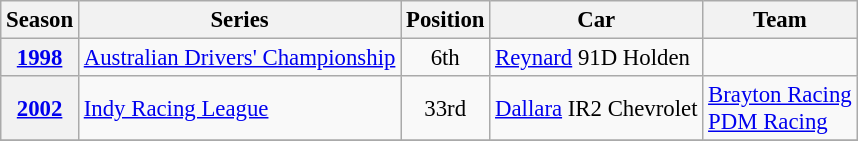<table class="wikitable" style="font-size: 95%;">
<tr>
<th>Season</th>
<th>Series</th>
<th>Position</th>
<th>Car</th>
<th>Team</th>
</tr>
<tr>
<th><a href='#'>1998</a></th>
<td><a href='#'>Australian Drivers' Championship</a></td>
<td align="center">6th</td>
<td><a href='#'>Reynard</a> 91D Holden</td>
<td></td>
</tr>
<tr>
<th><a href='#'>2002</a></th>
<td><a href='#'>Indy Racing League</a></td>
<td align="center">33rd</td>
<td><a href='#'>Dallara</a> IR2 Chevrolet</td>
<td><a href='#'>Brayton Racing</a><br> <a href='#'>PDM Racing</a></td>
</tr>
<tr>
</tr>
</table>
